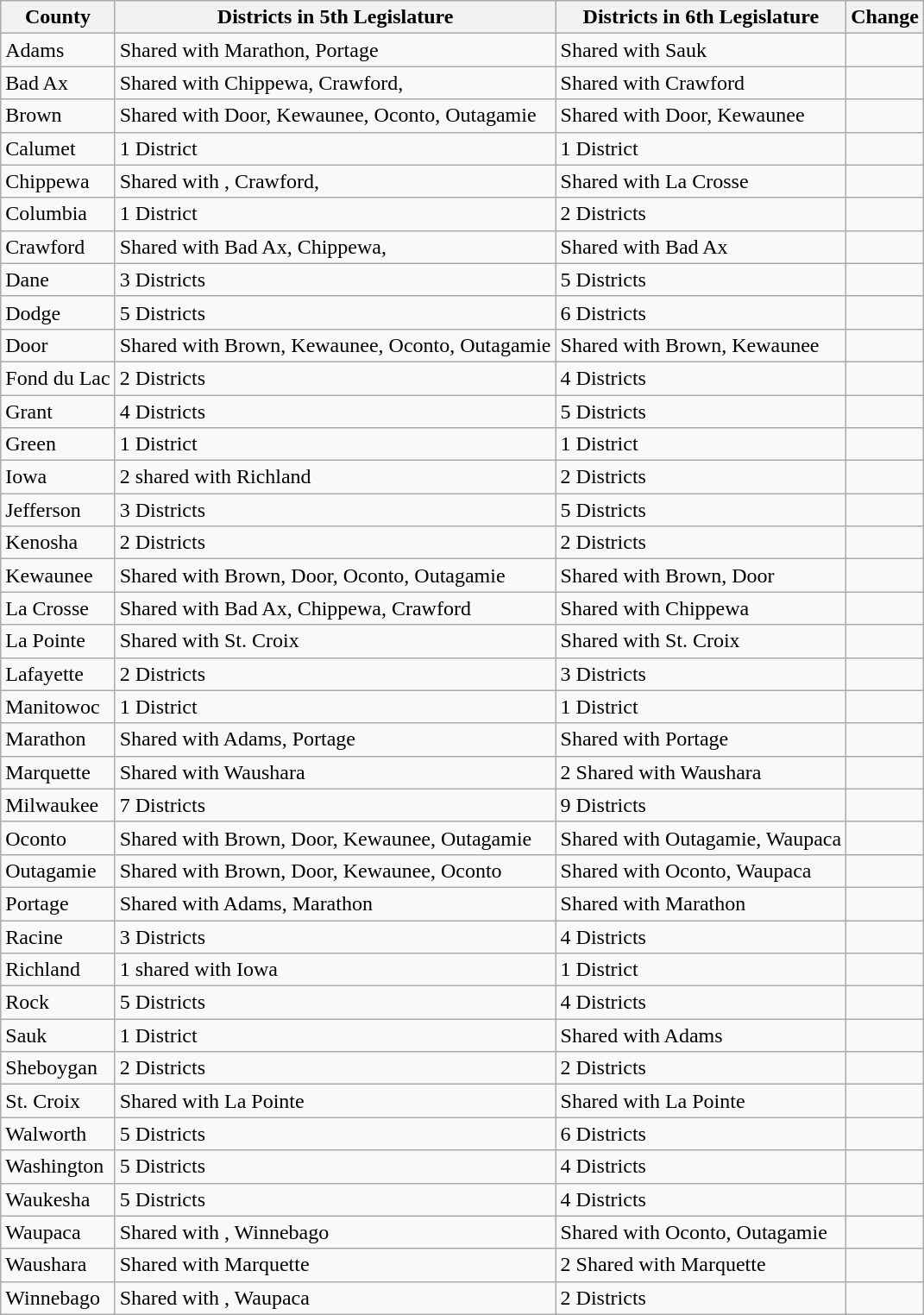<table class="wikitable">
<tr>
<th>County</th>
<th>Districts in 5th Legislature</th>
<th>Districts in 6th Legislature</th>
<th>Change</th>
</tr>
<tr>
<td>Adams</td>
<td>Shared with Marathon, Portage</td>
<td>Shared with Sauk</td>
<td align="center"></td>
</tr>
<tr>
<td>Bad Ax</td>
<td>Shared with Chippewa, Crawford, </td>
<td>Shared with Crawford</td>
<td align="center"></td>
</tr>
<tr>
<td>Brown</td>
<td>Shared with Door, Kewaunee, Oconto, Outagamie</td>
<td>Shared with Door, Kewaunee</td>
<td align="center"></td>
</tr>
<tr>
<td>Calumet</td>
<td>1 District</td>
<td>1 District</td>
<td align="center"></td>
</tr>
<tr>
<td>Chippewa</td>
<td>Shared with , Crawford, </td>
<td>Shared with La Crosse</td>
<td align="center"></td>
</tr>
<tr>
<td>Columbia</td>
<td>1 District</td>
<td>2 Districts</td>
<td align="center"></td>
</tr>
<tr>
<td>Crawford</td>
<td>Shared with Bad Ax, Chippewa, </td>
<td>Shared with Bad Ax</td>
<td align="center"></td>
</tr>
<tr>
<td>Dane</td>
<td>3 Districts</td>
<td>5 Districts</td>
<td align="center"></td>
</tr>
<tr>
<td>Dodge</td>
<td>5 Districts</td>
<td>6 Districts</td>
<td align="center"></td>
</tr>
<tr>
<td>Door</td>
<td>Shared with Brown, Kewaunee, Oconto, Outagamie</td>
<td>Shared with Brown, Kewaunee</td>
<td align="center"></td>
</tr>
<tr>
<td>Fond du Lac</td>
<td>2 Districts</td>
<td>4 Districts</td>
<td align="center"></td>
</tr>
<tr>
<td>Grant</td>
<td>4 Districts</td>
<td>5 Districts</td>
<td align="center"></td>
</tr>
<tr>
<td>Green</td>
<td>1 District</td>
<td>1 District</td>
<td align="center"></td>
</tr>
<tr>
<td>Iowa</td>
<td>2 shared with Richland</td>
<td>2 Districts</td>
<td align="center"></td>
</tr>
<tr>
<td>Jefferson</td>
<td>3 Districts</td>
<td>5 Districts</td>
<td align="center"></td>
</tr>
<tr>
<td>Kenosha</td>
<td>2 Districts</td>
<td>2 Districts</td>
<td align="center"></td>
</tr>
<tr>
<td>Kewaunee</td>
<td>Shared with Brown, Door, Oconto, Outagamie</td>
<td>Shared with Brown, Door</td>
<td align="center"></td>
</tr>
<tr>
<td>La Crosse</td>
<td>Shared with Bad Ax, Chippewa, Crawford</td>
<td>Shared with Chippewa</td>
<td align="center"></td>
</tr>
<tr>
<td>La Pointe</td>
<td>Shared with St. Croix</td>
<td>Shared with St. Croix</td>
<td align="center"></td>
</tr>
<tr>
<td>Lafayette</td>
<td>2 Districts</td>
<td>3 Districts</td>
<td align="center"></td>
</tr>
<tr>
<td>Manitowoc</td>
<td>1 District</td>
<td>1 District</td>
<td align="center"></td>
</tr>
<tr>
<td>Marathon</td>
<td>Shared with Adams, Portage</td>
<td>Shared with Portage</td>
<td align="center"></td>
</tr>
<tr>
<td>Marquette</td>
<td>Shared with Waushara</td>
<td>2 Shared with Waushara</td>
<td align="center"></td>
</tr>
<tr>
<td>Milwaukee</td>
<td>7 Districts</td>
<td>9 Districts</td>
<td align="center"></td>
</tr>
<tr>
<td>Oconto</td>
<td>Shared with Brown, Door, Kewaunee, Outagamie</td>
<td>Shared with Outagamie, Waupaca</td>
<td align="center"></td>
</tr>
<tr>
<td>Outagamie</td>
<td>Shared with Brown, Door, Kewaunee, Oconto</td>
<td>Shared with Oconto, Waupaca</td>
<td align="center"></td>
</tr>
<tr>
<td>Portage</td>
<td>Shared with Adams, Marathon</td>
<td>Shared with Marathon</td>
<td align="center"></td>
</tr>
<tr>
<td>Racine</td>
<td>3 Districts</td>
<td>4 Districts</td>
<td align="center"></td>
</tr>
<tr>
<td>Richland</td>
<td>1 shared with Iowa</td>
<td>1 District</td>
<td align="center"></td>
</tr>
<tr>
<td>Rock</td>
<td>5 Districts</td>
<td>4 Districts</td>
<td align="center"></td>
</tr>
<tr>
<td>Sauk</td>
<td>1 District</td>
<td>Shared with Adams</td>
<td align="center"></td>
</tr>
<tr>
<td>Sheboygan</td>
<td>2 Districts</td>
<td>2 Districts</td>
<td align="center"></td>
</tr>
<tr>
<td>St. Croix</td>
<td>Shared with La Pointe</td>
<td>Shared with La Pointe</td>
<td align="center"></td>
</tr>
<tr>
<td>Walworth</td>
<td>5 Districts</td>
<td>6 Districts</td>
<td align="center"></td>
</tr>
<tr>
<td>Washington</td>
<td>5 Districts</td>
<td>4 Districts</td>
<td align="center"></td>
</tr>
<tr>
<td>Waukesha</td>
<td>5 Districts</td>
<td>4 Districts</td>
<td align="center"></td>
</tr>
<tr>
<td>Waupaca</td>
<td>Shared with , Winnebago</td>
<td>Shared with Oconto, Outagamie</td>
<td align="center"></td>
</tr>
<tr>
<td>Waushara</td>
<td>Shared with Marquette</td>
<td>2 Shared with Marquette</td>
<td align="center"></td>
</tr>
<tr>
<td>Winnebago</td>
<td>Shared with , Waupaca</td>
<td>2 Districts</td>
<td align="center"></td>
</tr>
</table>
